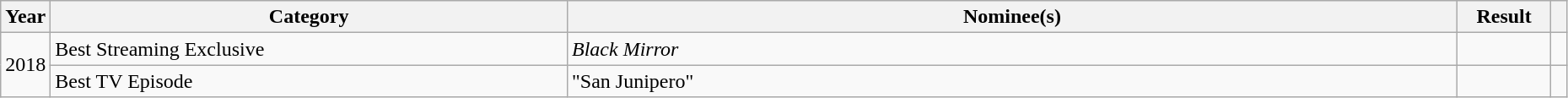<table class="wikitable sortable" style="width:98%; summary:Black Mirror won one of two awards.">
<tr>
<th scope="col" style="width:3%;">Year</th>
<th scope="col" style="width:33%;">Category</th>
<th>Nominee(s)</th>
<th scope="col" style="width:6%;">Result</th>
<th scope="col" class="unsortable" style="width:1%;"></th>
</tr>
<tr>
<td rowspan="2" style="text-align: center;">2018</td>
<td>Best Streaming Exclusive</td>
<td><em>Black Mirror</em></td>
<td></td>
<td align="center"></td>
</tr>
<tr>
<td>Best TV Episode</td>
<td>"San Junipero"</td>
<td></td>
<td align="center"></td>
</tr>
</table>
